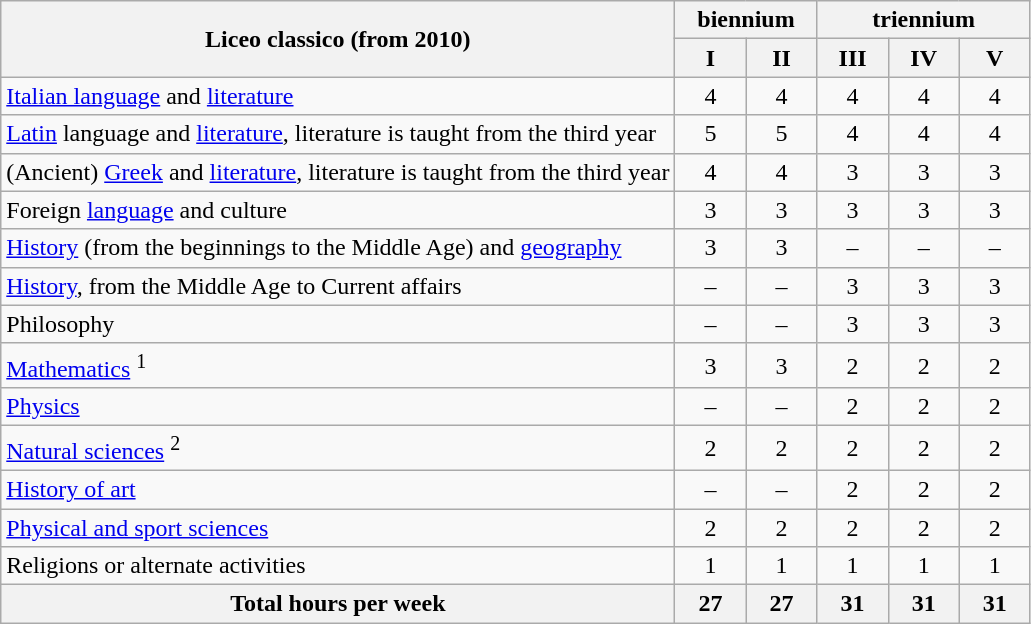<table class="wikitable">
<tr>
<th rowspan="2">Liceo classico (from 2010)</th>
<th colspan="2">biennium</th>
<th colspan="3">triennium</th>
</tr>
<tr>
<th width="40px">I</th>
<th width="40px">II</th>
<th width="40px">III</th>
<th width="40px">IV</th>
<th width="40px">V</th>
</tr>
<tr align="center">
<td align="left"><a href='#'>Italian language</a> and <a href='#'>literature</a></td>
<td>4</td>
<td>4</td>
<td>4</td>
<td>4</td>
<td>4</td>
</tr>
<tr align="center">
<td align="left"><a href='#'>Latin</a> language and <a href='#'>literature</a>, literature is taught from the third year</td>
<td>5</td>
<td>5</td>
<td>4</td>
<td>4</td>
<td>4</td>
</tr>
<tr align="center">
<td align="left">(Ancient) <a href='#'>Greek</a> and <a href='#'>literature</a>, literature is taught from the third year</td>
<td>4</td>
<td>4</td>
<td>3</td>
<td>3</td>
<td>3</td>
</tr>
<tr align="center">
<td align="left">Foreign <a href='#'>language</a> and culture</td>
<td>3</td>
<td>3</td>
<td>3</td>
<td>3</td>
<td>3</td>
</tr>
<tr align="center">
<td align="left"><a href='#'>History</a> (from the beginnings to the Middle Age) and <a href='#'>geography</a></td>
<td>3</td>
<td>3</td>
<td>–</td>
<td>–</td>
<td>–</td>
</tr>
<tr align="center">
<td align="left"><a href='#'>History</a>, from the Middle Age to Current affairs</td>
<td>–</td>
<td>–</td>
<td>3</td>
<td>3</td>
<td>3</td>
</tr>
<tr align="center">
<td align="left">Philosophy</td>
<td>–</td>
<td>–</td>
<td>3</td>
<td>3</td>
<td>3</td>
</tr>
<tr align="center">
<td align="left"><a href='#'>Mathematics</a> <sup>1</sup></td>
<td>3</td>
<td>3</td>
<td>2</td>
<td>2</td>
<td>2</td>
</tr>
<tr align="center">
<td align="left"><a href='#'>Physics</a></td>
<td>–</td>
<td>–</td>
<td>2</td>
<td>2</td>
<td>2</td>
</tr>
<tr align="center">
<td align="left"><a href='#'>Natural sciences</a> <sup>2</sup></td>
<td>2</td>
<td>2</td>
<td>2</td>
<td>2</td>
<td>2</td>
</tr>
<tr align="center">
<td align="left"><a href='#'>History of art</a></td>
<td>–</td>
<td>–</td>
<td>2</td>
<td>2</td>
<td>2</td>
</tr>
<tr align="center">
<td align="left"><a href='#'>Physical and sport sciences</a></td>
<td>2</td>
<td>2</td>
<td>2</td>
<td>2</td>
<td>2</td>
</tr>
<tr align="center">
<td align="left">Religions or alternate activities</td>
<td>1</td>
<td>1</td>
<td>1</td>
<td>1</td>
<td>1</td>
</tr>
<tr>
<th>Total hours per week</th>
<th>27</th>
<th>27</th>
<th>31</th>
<th>31</th>
<th>31</th>
</tr>
</table>
